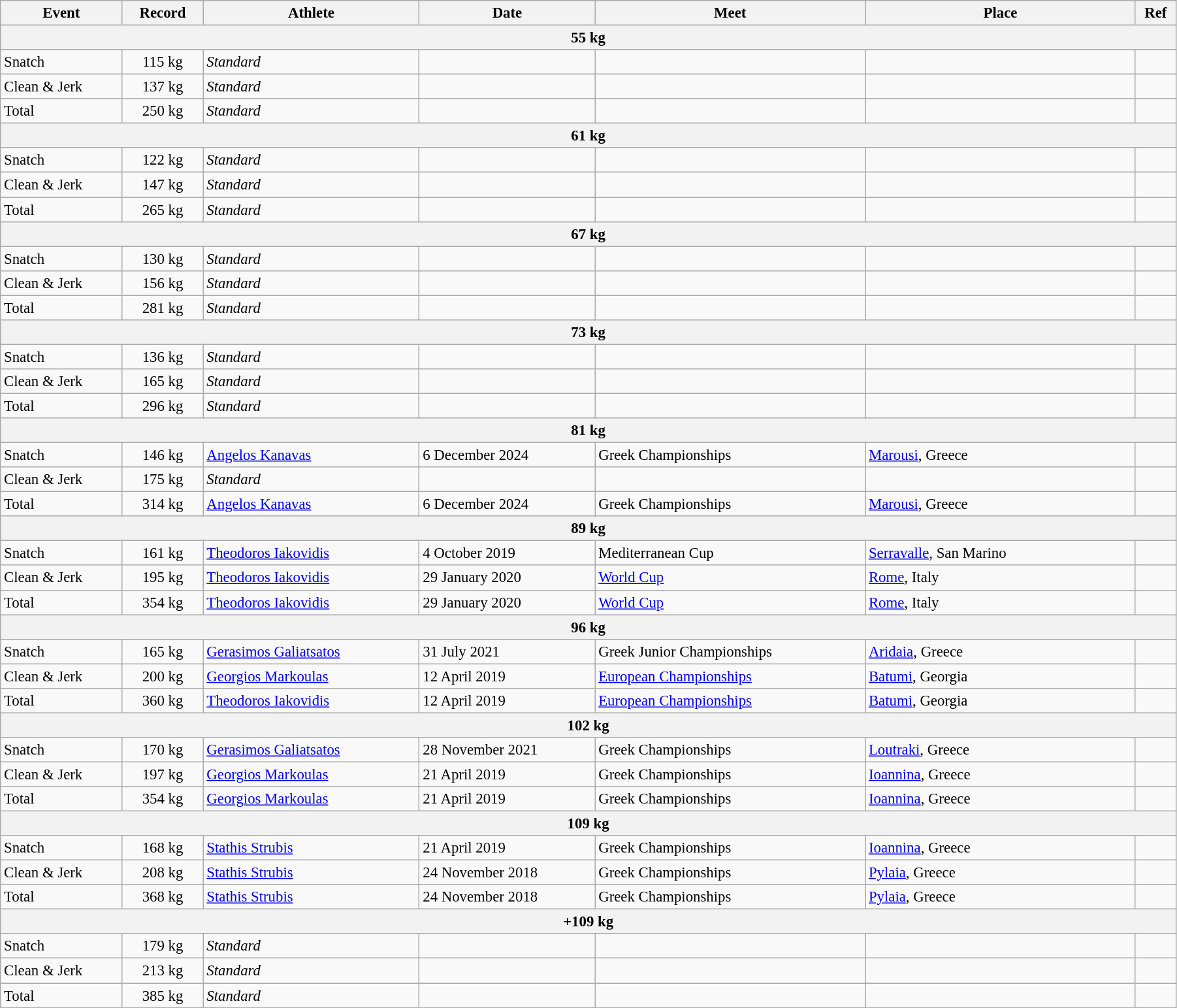<table class="wikitable" style="font-size:95%; width: 95%;">
<tr>
<th width=9%>Event</th>
<th width=6%>Record</th>
<th width=16%>Athlete</th>
<th width=13%>Date</th>
<th width=20%>Meet</th>
<th width=20%>Place</th>
<th width=3%>Ref</th>
</tr>
<tr bgcolor="#DDDDDD">
<th colspan="7">55 kg</th>
</tr>
<tr>
<td>Snatch</td>
<td align="center">115 kg</td>
<td><em>Standard</em></td>
<td></td>
<td></td>
<td></td>
<td></td>
</tr>
<tr>
<td>Clean & Jerk</td>
<td align="center">137 kg</td>
<td><em>Standard</em></td>
<td></td>
<td></td>
<td></td>
<td></td>
</tr>
<tr>
<td>Total</td>
<td align="center">250 kg</td>
<td><em>Standard</em></td>
<td></td>
<td></td>
<td></td>
<td></td>
</tr>
<tr bgcolor="#DDDDDD">
<th colspan="7">61 kg</th>
</tr>
<tr>
<td>Snatch</td>
<td align="center">122 kg</td>
<td><em>Standard</em></td>
<td></td>
<td></td>
<td></td>
<td></td>
</tr>
<tr>
<td>Clean & Jerk</td>
<td align="center">147 kg</td>
<td><em>Standard</em></td>
<td></td>
<td></td>
<td></td>
<td></td>
</tr>
<tr>
<td>Total</td>
<td align="center">265 kg</td>
<td><em>Standard</em></td>
<td></td>
<td></td>
<td></td>
<td></td>
</tr>
<tr bgcolor="#DDDDDD">
<th colspan="7">67 kg</th>
</tr>
<tr>
<td>Snatch</td>
<td align="center">130 kg</td>
<td><em>Standard</em></td>
<td></td>
<td></td>
<td></td>
<td></td>
</tr>
<tr>
<td>Clean & Jerk</td>
<td align="center">156 kg</td>
<td><em>Standard</em></td>
<td></td>
<td></td>
<td></td>
<td></td>
</tr>
<tr>
<td>Total</td>
<td align="center">281 kg</td>
<td><em>Standard</em></td>
<td></td>
<td></td>
<td></td>
<td></td>
</tr>
<tr bgcolor="#DDDDDD">
<th colspan="7">73 kg</th>
</tr>
<tr>
<td>Snatch</td>
<td align="center">136 kg</td>
<td><em>Standard</em></td>
<td></td>
<td></td>
<td></td>
<td></td>
</tr>
<tr>
<td>Clean & Jerk</td>
<td align="center">165 kg</td>
<td><em>Standard</em></td>
<td></td>
<td></td>
<td></td>
<td></td>
</tr>
<tr>
<td>Total</td>
<td align="center">296 kg</td>
<td><em>Standard</em></td>
<td></td>
<td></td>
<td></td>
<td></td>
</tr>
<tr bgcolor="#DDDDDD">
<th colspan="7">81 kg</th>
</tr>
<tr>
<td>Snatch</td>
<td align="center">146 kg</td>
<td><a href='#'>Angelos Kanavas</a></td>
<td>6 December 2024</td>
<td>Greek Championships</td>
<td><a href='#'>Marousi</a>, Greece</td>
<td></td>
</tr>
<tr>
<td>Clean & Jerk</td>
<td align="center">175 kg</td>
<td><em>Standard</em></td>
<td></td>
<td></td>
<td></td>
<td></td>
</tr>
<tr>
<td>Total</td>
<td align="center">314 kg</td>
<td><a href='#'>Angelos Kanavas</a></td>
<td>6 December 2024</td>
<td>Greek Championships</td>
<td><a href='#'>Marousi</a>, Greece</td>
<td></td>
</tr>
<tr bgcolor="#DDDDDD">
<th colspan="7">89 kg</th>
</tr>
<tr>
<td>Snatch</td>
<td align="center">161 kg</td>
<td><a href='#'>Theodoros Iakovidis</a></td>
<td>4 October 2019</td>
<td>Mediterranean Cup</td>
<td><a href='#'>Serravalle</a>, San Marino</td>
<td></td>
</tr>
<tr>
<td>Clean & Jerk</td>
<td align="center">195 kg</td>
<td><a href='#'>Theodoros Iakovidis</a></td>
<td>29 January 2020</td>
<td><a href='#'>World Cup</a></td>
<td><a href='#'>Rome</a>, Italy</td>
<td></td>
</tr>
<tr>
<td>Total</td>
<td align="center">354 kg</td>
<td><a href='#'>Theodoros Iakovidis</a></td>
<td>29 January 2020</td>
<td><a href='#'>World Cup</a></td>
<td><a href='#'>Rome</a>, Italy</td>
<td></td>
</tr>
<tr bgcolor="#DDDDDD">
<th colspan="7">96 kg</th>
</tr>
<tr>
<td>Snatch</td>
<td align="center">165 kg</td>
<td><a href='#'>Gerasimos Galiatsatos</a></td>
<td>31 July 2021</td>
<td>Greek Junior Championships</td>
<td><a href='#'>Aridaia</a>, Greece</td>
<td></td>
</tr>
<tr>
<td>Clean & Jerk</td>
<td align="center">200 kg</td>
<td><a href='#'>Georgios Markoulas</a></td>
<td>12 April 2019</td>
<td><a href='#'>European Championships</a></td>
<td><a href='#'>Batumi</a>, Georgia</td>
<td></td>
</tr>
<tr>
<td>Total</td>
<td align="center">360 kg</td>
<td><a href='#'>Theodoros Iakovidis</a></td>
<td>12 April 2019</td>
<td><a href='#'>European Championships</a></td>
<td><a href='#'>Batumi</a>, Georgia</td>
<td></td>
</tr>
<tr bgcolor="#DDDDDD">
<th colspan="7">102 kg</th>
</tr>
<tr>
<td>Snatch</td>
<td align="center">170 kg</td>
<td><a href='#'>Gerasimos Galiatsatos</a></td>
<td>28 November 2021</td>
<td>Greek Championships</td>
<td><a href='#'>Loutraki</a>, Greece</td>
<td></td>
</tr>
<tr>
<td>Clean & Jerk</td>
<td align="center">197 kg</td>
<td><a href='#'>Georgios Markoulas</a></td>
<td>21 April 2019</td>
<td>Greek Championships</td>
<td><a href='#'>Ioannina</a>, Greece</td>
<td></td>
</tr>
<tr>
<td>Total</td>
<td align="center">354 kg</td>
<td><a href='#'>Georgios Markoulas</a></td>
<td>21 April 2019</td>
<td>Greek Championships</td>
<td><a href='#'>Ioannina</a>, Greece</td>
<td></td>
</tr>
<tr bgcolor="#DDDDDD">
<th colspan="7">109 kg</th>
</tr>
<tr>
<td>Snatch</td>
<td align="center">168 kg</td>
<td><a href='#'>Stathis Strubis</a></td>
<td>21 April 2019</td>
<td>Greek Championships</td>
<td><a href='#'>Ioannina</a>, Greece</td>
<td></td>
</tr>
<tr>
<td>Clean & Jerk</td>
<td align="center">208 kg</td>
<td><a href='#'>Stathis Strubis</a></td>
<td>24 November 2018</td>
<td>Greek Championships</td>
<td><a href='#'>Pylaia</a>, Greece</td>
<td></td>
</tr>
<tr>
<td>Total</td>
<td align="center">368 kg</td>
<td><a href='#'>Stathis Strubis</a></td>
<td>24 November 2018</td>
<td>Greek Championships</td>
<td><a href='#'>Pylaia</a>, Greece</td>
<td></td>
</tr>
<tr bgcolor="#DDDDDD">
<th colspan="7">+109 kg</th>
</tr>
<tr>
<td>Snatch</td>
<td align="center">179 kg</td>
<td><em>Standard</em></td>
<td></td>
<td></td>
<td></td>
<td></td>
</tr>
<tr>
<td>Clean & Jerk</td>
<td align="center">213 kg</td>
<td><em>Standard</em></td>
<td></td>
<td></td>
<td></td>
<td></td>
</tr>
<tr>
<td>Total</td>
<td align="center">385 kg</td>
<td><em>Standard</em></td>
<td></td>
<td></td>
<td></td>
<td></td>
</tr>
</table>
